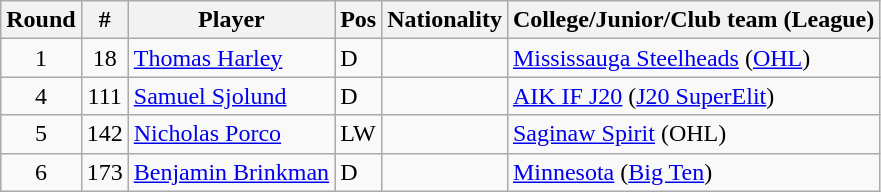<table class="wikitable">
<tr>
<th>Round</th>
<th>#</th>
<th>Player</th>
<th>Pos</th>
<th>Nationality</th>
<th>College/Junior/Club team (League)</th>
</tr>
<tr>
<td style="text-align:center;">1</td>
<td style="text-align:center;">18</td>
<td><a href='#'>Thomas Harley</a></td>
<td>D</td>
<td></td>
<td><a href='#'>Mississauga Steelheads</a> (<a href='#'>OHL</a>)</td>
</tr>
<tr>
<td style="text-align:center;">4</td>
<td style="text-align:center;">111</td>
<td><a href='#'>Samuel Sjolund</a></td>
<td>D</td>
<td></td>
<td><a href='#'>AIK IF J20</a> (<a href='#'>J20 SuperElit</a>)</td>
</tr>
<tr>
<td style="text-align:center;">5</td>
<td style="text-align:center;">142</td>
<td><a href='#'>Nicholas Porco</a></td>
<td>LW</td>
<td></td>
<td><a href='#'>Saginaw Spirit</a> (OHL)</td>
</tr>
<tr>
<td style="text-align:center;">6</td>
<td style="text-align:center;">173</td>
<td><a href='#'>Benjamin Brinkman</a></td>
<td>D</td>
<td></td>
<td><a href='#'>Minnesota</a> (<a href='#'>Big Ten</a>)</td>
</tr>
</table>
